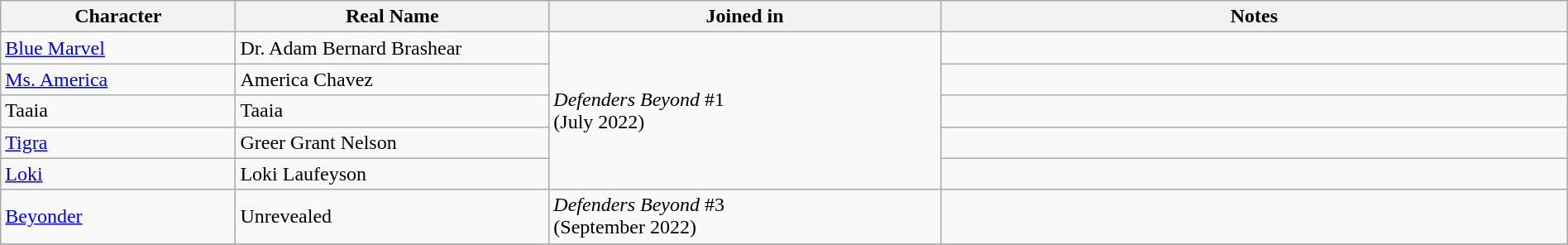<table class="wikitable" style="width:100%;">
<tr>
<th width=15%>Character</th>
<th width=20%>Real Name</th>
<th width=25%>Joined in</th>
<th width=40%>Notes</th>
</tr>
<tr>
<td><a href='#'>Blue Marvel</a></td>
<td>Dr. Adam Bernard Brashear</td>
<td rowspan="5"><em>Defenders Beyond</em> #1<br>(July 2022)</td>
<td></td>
</tr>
<tr>
<td><a href='#'>Ms. America</a></td>
<td>America Chavez</td>
<td></td>
</tr>
<tr>
<td>Taaia</td>
<td>Taaia</td>
<td></td>
</tr>
<tr>
<td><a href='#'>Tigra</a></td>
<td>Greer Grant Nelson</td>
<td></td>
</tr>
<tr>
<td><a href='#'>Loki</a></td>
<td>Loki Laufeyson</td>
<td></td>
</tr>
<tr>
<td><a href='#'>Beyonder</a></td>
<td>Unrevealed</td>
<td><em>Defenders Beyond</em> #3<br>(September 2022)</td>
<td></td>
</tr>
<tr>
</tr>
</table>
